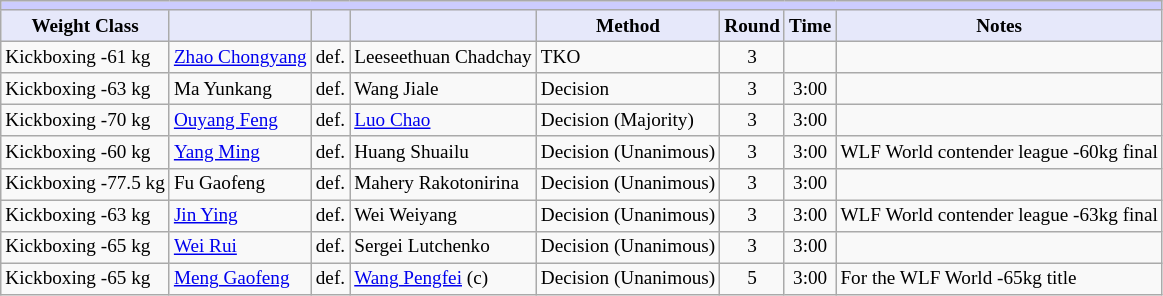<table class="wikitable" style="font-size: 80%;">
<tr>
<th colspan="8" style="background-color: #ccf; color: #000080; text-align: center;"></th>
</tr>
<tr>
<th colspan="1" style="background-color: #E6E8FA; color: #000000; text-align: center;">Weight Class</th>
<th colspan="1" style="background-color: #E6E8FA; color: #000000; text-align: center;"></th>
<th colspan="1" style="background-color: #E6E8FA; color: #000000; text-align: center;"></th>
<th colspan="1" style="background-color: #E6E8FA; color: #000000; text-align: center;"></th>
<th colspan="1" style="background-color: #E6E8FA; color: #000000; text-align: center;">Method</th>
<th colspan="1" style="background-color: #E6E8FA; color: #000000; text-align: center;">Round</th>
<th colspan="1" style="background-color: #E6E8FA; color: #000000; text-align: center;">Time</th>
<th colspan="1" style="background-color: #E6E8FA; color: #000000; text-align: center;">Notes</th>
</tr>
<tr>
<td>Kickboxing -61 kg</td>
<td> <a href='#'>Zhao Chongyang</a></td>
<td align=center>def.</td>
<td> Leeseethuan Chadchay</td>
<td>TKO</td>
<td align=center>3</td>
<td align=center></td>
<td></td>
</tr>
<tr>
<td>Kickboxing -63 kg</td>
<td> Ma Yunkang</td>
<td align=center>def.</td>
<td> Wang Jiale</td>
<td>Decision</td>
<td align=center>3</td>
<td align=center>3:00</td>
<td></td>
</tr>
<tr>
<td>Kickboxing -70 kg</td>
<td> <a href='#'>Ouyang Feng</a></td>
<td align=center>def.</td>
<td> <a href='#'>Luo Chao</a></td>
<td>Decision (Majority)</td>
<td align=center>3</td>
<td align=center>3:00</td>
<td></td>
</tr>
<tr>
<td>Kickboxing -60 kg</td>
<td> <a href='#'>Yang Ming</a></td>
<td align=center>def.</td>
<td> Huang Shuailu</td>
<td>Decision (Unanimous)</td>
<td align=center>3</td>
<td align=center>3:00</td>
<td>WLF World contender league -60kg final</td>
</tr>
<tr>
<td>Kickboxing -77.5 kg</td>
<td> Fu Gaofeng</td>
<td align=center>def.</td>
<td> Mahery Rakotonirina</td>
<td>Decision (Unanimous)</td>
<td align=center>3</td>
<td align=center>3:00</td>
<td></td>
</tr>
<tr>
<td>Kickboxing -63 kg</td>
<td> <a href='#'>Jin Ying</a></td>
<td align=center>def.</td>
<td> Wei Weiyang</td>
<td>Decision (Unanimous)</td>
<td align=center>3</td>
<td align=center>3:00</td>
<td>WLF World contender league -63kg final</td>
</tr>
<tr>
<td>Kickboxing -65 kg</td>
<td> <a href='#'>Wei Rui</a></td>
<td align=center>def.</td>
<td> Sergei Lutchenko</td>
<td>Decision (Unanimous)</td>
<td align=center>3</td>
<td align=center>3:00</td>
<td></td>
</tr>
<tr>
<td>Kickboxing -65 kg</td>
<td> <a href='#'>Meng Gaofeng</a></td>
<td align=center>def.</td>
<td> <a href='#'>Wang Pengfei</a> (c)</td>
<td>Decision (Unanimous)</td>
<td align=center>5</td>
<td align=center>3:00</td>
<td>For the WLF World -65kg title</td>
</tr>
</table>
